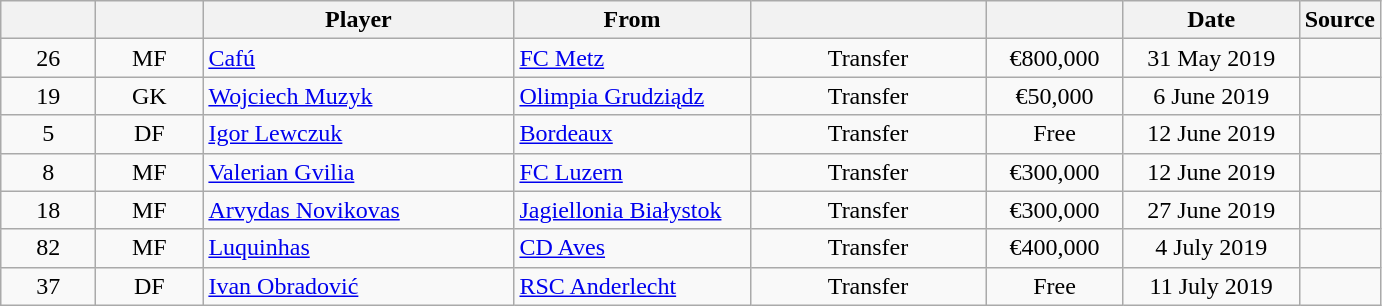<table class="wikitable" style="text-align:center;">
<tr>
<th style="width:56px;"></th>
<th style="width:64px;"></th>
<th style="width:200px;">Player</th>
<th style="width:150px;">From</th>
<th style="width:150px;"></th>
<th style="width:84px;"></th>
<th style="width:110px;"><strong>Date</strong></th>
<th>Source</th>
</tr>
<tr>
<td>26</td>
<td>MF</td>
<td align=left> <a href='#'>Cafú</a></td>
<td style="text-align:left"><a href='#'>FC Metz</a></td>
<td>Transfer</td>
<td>€800,000</td>
<td>31 May 2019</td>
<td></td>
</tr>
<tr>
<td>19</td>
<td>GK</td>
<td align=left> <a href='#'>Wojciech Muzyk</a></td>
<td style="text-align:left"><a href='#'>Olimpia Grudziądz</a></td>
<td>Transfer</td>
<td>€50,000</td>
<td>6 June 2019</td>
<td></td>
</tr>
<tr>
<td>5</td>
<td>DF</td>
<td align=left> <a href='#'>Igor Lewczuk</a></td>
<td style="text-align:left"><a href='#'>Bordeaux</a></td>
<td>Transfer</td>
<td>Free</td>
<td>12 June 2019</td>
<td></td>
</tr>
<tr>
<td>8</td>
<td>MF</td>
<td align=left> <a href='#'>Valerian Gvilia</a></td>
<td style="text-align:left"><a href='#'>FC Luzern</a></td>
<td>Transfer</td>
<td>€300,000</td>
<td>12 June 2019</td>
<td></td>
</tr>
<tr>
<td>18</td>
<td>MF</td>
<td align=left> <a href='#'>Arvydas Novikovas</a></td>
<td style="text-align:left"><a href='#'>Jagiellonia Białystok</a></td>
<td>Transfer</td>
<td>€300,000</td>
<td>27 June 2019</td>
<td></td>
</tr>
<tr>
<td>82</td>
<td>MF</td>
<td align=left> <a href='#'>Luquinhas</a></td>
<td style="text-align:left"><a href='#'>CD Aves</a></td>
<td>Transfer</td>
<td>€400,000</td>
<td>4 July 2019</td>
<td></td>
</tr>
<tr>
<td>37</td>
<td>DF</td>
<td align=left> <a href='#'>Ivan Obradović</a></td>
<td style="text-align:left"><a href='#'>RSC Anderlecht</a></td>
<td>Transfer</td>
<td>Free</td>
<td>11 July 2019</td>
<td></td>
</tr>
</table>
